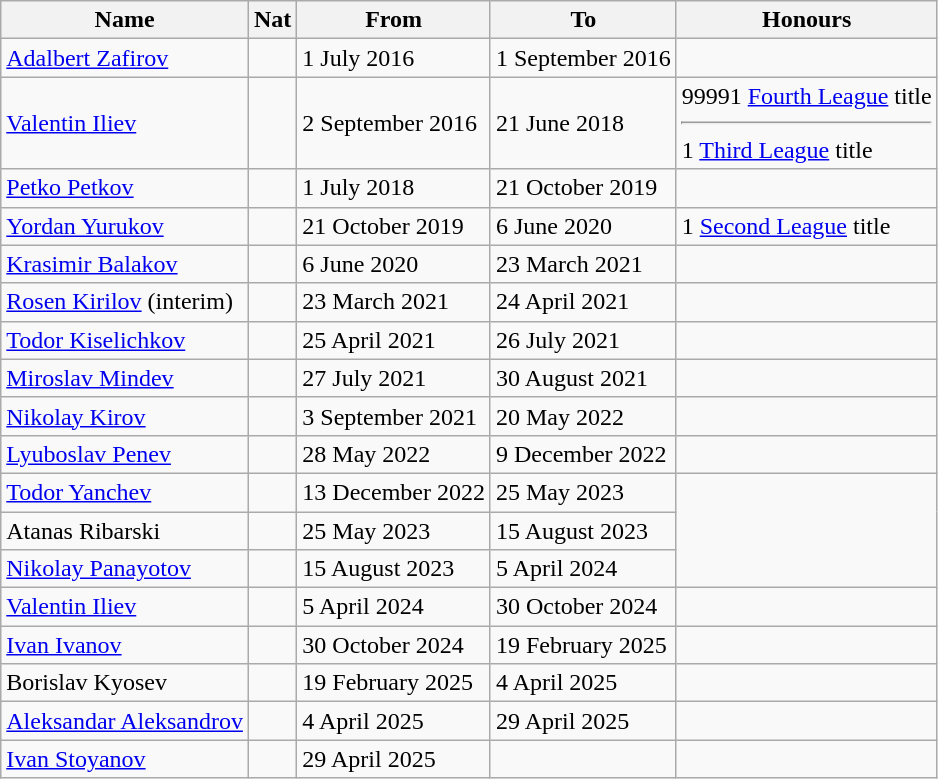<table class="wikitable">
<tr>
<th>Name</th>
<th>Nat</th>
<th>From</th>
<th>To</th>
<th>Honours</th>
</tr>
<tr>
<td><a href='#'>Adalbert Zafirov</a></td>
<td></td>
<td>1 July 2016</td>
<td>1 September 2016</td>
<td></td>
</tr>
<tr>
<td><a href='#'>Valentin Iliev</a></td>
<td></td>
<td>2 September 2016</td>
<td>21 June 2018</td>
<td><span>9999</span>1 <a href='#'>Fourth League</a> title <hr>1 <a href='#'>Third League</a> title</td>
</tr>
<tr>
<td><a href='#'>Petko Petkov</a></td>
<td></td>
<td>1 July 2018</td>
<td>21 October 2019</td>
<td></td>
</tr>
<tr>
<td><a href='#'>Yordan Yurukov</a></td>
<td></td>
<td>21 October 2019</td>
<td>6 June 2020</td>
<td>1 <a href='#'>Second League</a> title</td>
</tr>
<tr>
<td><a href='#'>Krasimir Balakov</a></td>
<td></td>
<td>6 June 2020</td>
<td>23 March 2021</td>
<td></td>
</tr>
<tr>
<td><a href='#'>Rosen Kirilov</a> (interim)</td>
<td></td>
<td>23 March 2021</td>
<td>24 April 2021</td>
<td></td>
</tr>
<tr>
<td><a href='#'>Todor Kiselichkov</a></td>
<td></td>
<td>25 April 2021</td>
<td>26 July 2021</td>
<td></td>
</tr>
<tr>
<td><a href='#'>Miroslav Mindev</a></td>
<td></td>
<td>27 July 2021</td>
<td>30 August 2021</td>
<td></td>
</tr>
<tr>
<td><a href='#'>Nikolay Kirov</a></td>
<td></td>
<td>3 September 2021</td>
<td>20 May 2022</td>
<td></td>
</tr>
<tr>
<td><a href='#'>Lyuboslav Penev</a></td>
<td></td>
<td>28 May 2022</td>
<td>9 December 2022</td>
<td></td>
</tr>
<tr>
<td><a href='#'>Todor Yanchev</a></td>
<td></td>
<td>13 December 2022</td>
<td>25 May 2023</td>
</tr>
<tr>
<td>Atanas Ribarski</td>
<td></td>
<td>25 May 2023</td>
<td>15 August 2023</td>
</tr>
<tr>
<td><a href='#'>Nikolay Panayotov</a></td>
<td></td>
<td>15 August 2023</td>
<td>5 April 2024</td>
</tr>
<tr>
<td><a href='#'>Valentin Iliev</a></td>
<td></td>
<td>5 April 2024</td>
<td>30 October 2024</td>
<td></td>
</tr>
<tr>
<td><a href='#'>Ivan Ivanov</a></td>
<td></td>
<td>30 October 2024</td>
<td>19 February 2025</td>
<td></td>
</tr>
<tr>
<td>Borislav Kyosev</td>
<td></td>
<td>19 February 2025</td>
<td>4 April 2025</td>
<td></td>
</tr>
<tr>
<td><a href='#'>Aleksandar Aleksandrov</a></td>
<td></td>
<td>4 April 2025</td>
<td>29 April 2025</td>
<td></td>
</tr>
<tr>
<td><a href='#'>Ivan Stoyanov</a></td>
<td></td>
<td>29 April 2025</td>
<td></td>
<td></td>
</tr>
</table>
